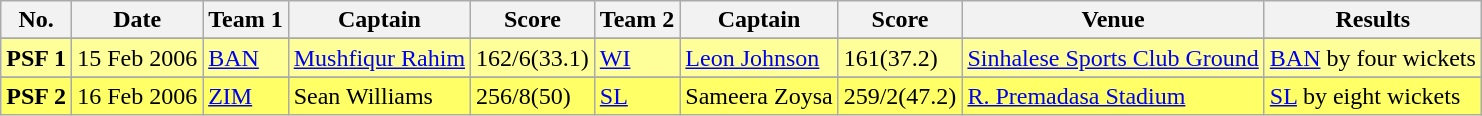<table class="wikitable">
<tr>
<th>No.</th>
<th>Date</th>
<th>Team 1</th>
<th>Captain</th>
<th>Score</th>
<th>Team 2</th>
<th>Captain</th>
<th>Score</th>
<th>Venue</th>
<th>Results</th>
</tr>
<tr>
</tr>
<tr bgcolor="FFFF99">
<td><strong>PSF 1</strong></td>
<td>15 Feb 2006</td>
<td><a href='#'>BAN</a></td>
<td><a href='#'>Mushfiqur Rahim</a></td>
<td>162/6(33.1)</td>
<td><a href='#'>WI</a></td>
<td><a href='#'>Leon Johnson</a></td>
<td>161(37.2)</td>
<td><a href='#'>Sinhalese Sports Club Ground</a></td>
<td><a href='#'>BAN</a> by four wickets</td>
</tr>
<tr>
</tr>
<tr bgcolor="FFFF66">
<td><strong>PSF 2</strong></td>
<td>16 Feb 2006</td>
<td><a href='#'>ZIM</a></td>
<td>Sean Williams</td>
<td>256/8(50)</td>
<td><a href='#'>SL</a></td>
<td>Sameera Zoysa</td>
<td>259/2(47.2)</td>
<td><a href='#'>R. Premadasa Stadium</a></td>
<td><a href='#'>SL</a> by eight wickets</td>
</tr>
</table>
